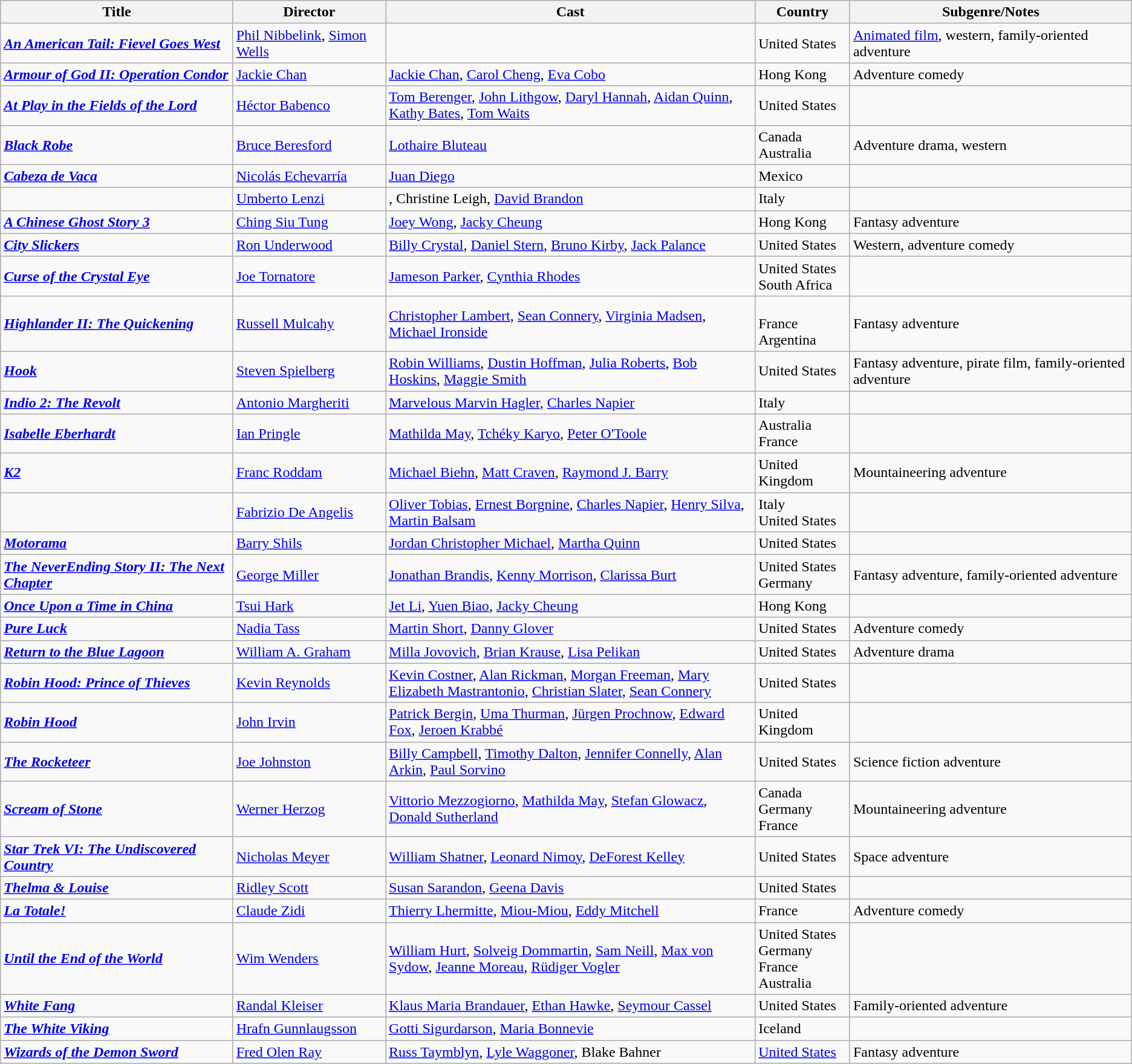<table class="wikitable">
<tr>
<th>Title</th>
<th>Director</th>
<th style="width: 400px;">Cast</th>
<th>Country</th>
<th>Subgenre/Notes</th>
</tr>
<tr>
<td><strong><em><a href='#'>An American Tail: Fievel Goes West</a></em></strong></td>
<td><a href='#'>Phil Nibbelink</a>, <a href='#'>Simon Wells</a></td>
<td></td>
<td>United States</td>
<td><a href='#'>Animated film</a>, western, family-oriented adventure</td>
</tr>
<tr>
<td><strong><em><a href='#'>Armour of God II: Operation Condor</a></em></strong></td>
<td><a href='#'>Jackie Chan</a></td>
<td><a href='#'>Jackie Chan</a>, <a href='#'>Carol Cheng</a>, <a href='#'>Eva Cobo</a></td>
<td>Hong Kong</td>
<td>Adventure comedy</td>
</tr>
<tr>
<td><strong><em><a href='#'>At Play in the Fields of the Lord</a></em></strong></td>
<td><a href='#'>Héctor Babenco</a></td>
<td><a href='#'>Tom Berenger</a>, <a href='#'>John Lithgow</a>, <a href='#'>Daryl Hannah</a>, <a href='#'>Aidan Quinn</a>, <a href='#'>Kathy Bates</a>, <a href='#'>Tom Waits</a></td>
<td>United States</td>
<td></td>
</tr>
<tr>
<td><strong><em><a href='#'>Black Robe</a></em></strong></td>
<td><a href='#'>Bruce Beresford</a></td>
<td><a href='#'>Lothaire Bluteau</a></td>
<td>Canada<br>Australia</td>
<td>Adventure drama, western</td>
</tr>
<tr>
<td><strong><em><a href='#'>Cabeza de Vaca</a></em></strong></td>
<td><a href='#'>Nicolás Echevarría</a></td>
<td><a href='#'>Juan Diego</a></td>
<td>Mexico</td>
<td></td>
</tr>
<tr>
<td><strong><em></em></strong></td>
<td><a href='#'>Umberto Lenzi</a></td>
<td>, Christine Leigh, <a href='#'>David Brandon</a></td>
<td>Italy</td>
<td></td>
</tr>
<tr>
<td><strong><em><a href='#'>A Chinese Ghost Story 3</a></em></strong></td>
<td><a href='#'>Ching Siu Tung</a></td>
<td><a href='#'>Joey Wong</a>, <a href='#'>Jacky Cheung</a></td>
<td>Hong Kong</td>
<td>Fantasy adventure</td>
</tr>
<tr>
<td><strong><em><a href='#'>City Slickers</a></em></strong></td>
<td><a href='#'>Ron Underwood</a></td>
<td><a href='#'>Billy Crystal</a>, <a href='#'>Daniel Stern</a>, <a href='#'>Bruno Kirby</a>, <a href='#'>Jack Palance</a></td>
<td>United States</td>
<td>Western, adventure comedy</td>
</tr>
<tr>
<td><strong><em><a href='#'>Curse of the Crystal Eye</a></em></strong></td>
<td><a href='#'>Joe Tornatore</a></td>
<td><a href='#'>Jameson Parker</a>, <a href='#'>Cynthia Rhodes</a></td>
<td>United States<br>South Africa</td>
<td></td>
</tr>
<tr>
<td><strong><em><a href='#'>Highlander II: The Quickening</a></em></strong></td>
<td><a href='#'>Russell Mulcahy</a></td>
<td><a href='#'>Christopher Lambert</a>, <a href='#'>Sean Connery</a>, <a href='#'>Virginia Madsen</a>, <a href='#'>Michael Ironside</a></td>
<td><br>France<br>Argentina</td>
<td>Fantasy adventure</td>
</tr>
<tr>
<td><strong><em><a href='#'>Hook</a></em></strong></td>
<td><a href='#'>Steven Spielberg</a></td>
<td><a href='#'>Robin Williams</a>, <a href='#'>Dustin Hoffman</a>, <a href='#'>Julia Roberts</a>, <a href='#'>Bob Hoskins</a>, <a href='#'>Maggie Smith</a></td>
<td>United States</td>
<td>Fantasy adventure, pirate film, family-oriented adventure</td>
</tr>
<tr>
<td><strong><em><a href='#'>Indio 2: The Revolt</a></em></strong></td>
<td><a href='#'>Antonio Margheriti</a></td>
<td><a href='#'>Marvelous Marvin Hagler</a>, <a href='#'>Charles Napier</a></td>
<td>Italy</td>
<td></td>
</tr>
<tr>
<td><strong><em><a href='#'>Isabelle Eberhardt</a></em></strong></td>
<td><a href='#'>Ian Pringle</a></td>
<td><a href='#'>Mathilda May</a>, <a href='#'>Tchéky Karyo</a>, <a href='#'>Peter O'Toole</a></td>
<td>Australia<br>France</td>
<td></td>
</tr>
<tr>
<td><strong><em><a href='#'>K2</a></em></strong></td>
<td><a href='#'>Franc Roddam</a></td>
<td><a href='#'>Michael Biehn</a>, <a href='#'>Matt Craven</a>, <a href='#'>Raymond J. Barry</a></td>
<td>United Kingdom</td>
<td>Mountaineering adventure</td>
</tr>
<tr>
<td><strong><em></em></strong></td>
<td><a href='#'>Fabrizio De Angelis</a></td>
<td><a href='#'>Oliver Tobias</a>, <a href='#'>Ernest Borgnine</a>, <a href='#'>Charles Napier</a>, <a href='#'>Henry Silva</a>, <a href='#'>Martin Balsam</a></td>
<td>Italy<br>United States</td>
<td></td>
</tr>
<tr>
<td><strong><em><a href='#'>Motorama</a></em></strong></td>
<td><a href='#'>Barry Shils</a></td>
<td><a href='#'>Jordan Christopher Michael</a>, <a href='#'>Martha Quinn</a></td>
<td>United States</td>
<td></td>
</tr>
<tr>
<td><strong><em><a href='#'>The NeverEnding Story II: The Next Chapter</a></em></strong></td>
<td><a href='#'>George Miller</a></td>
<td><a href='#'>Jonathan Brandis</a>, <a href='#'>Kenny Morrison</a>, <a href='#'>Clarissa Burt</a></td>
<td>United States<br>Germany</td>
<td>Fantasy adventure, family-oriented adventure</td>
</tr>
<tr>
<td><strong><em><a href='#'>Once Upon a Time in China</a></em></strong></td>
<td><a href='#'>Tsui Hark</a></td>
<td><a href='#'>Jet Li</a>, <a href='#'>Yuen Biao</a>, <a href='#'>Jacky Cheung</a></td>
<td>Hong Kong</td>
<td></td>
</tr>
<tr>
<td><strong><em><a href='#'>Pure Luck</a></em></strong></td>
<td><a href='#'>Nadia Tass</a></td>
<td><a href='#'>Martin Short</a>, <a href='#'>Danny Glover</a></td>
<td>United States</td>
<td>Adventure comedy</td>
</tr>
<tr>
<td><strong><em><a href='#'>Return to the Blue Lagoon</a></em></strong></td>
<td><a href='#'>William A. Graham</a></td>
<td><a href='#'>Milla Jovovich</a>, <a href='#'>Brian Krause</a>, <a href='#'>Lisa Pelikan</a></td>
<td>United States</td>
<td>Adventure drama</td>
</tr>
<tr>
<td><strong><em><a href='#'>Robin Hood: Prince of Thieves</a></em></strong></td>
<td><a href='#'>Kevin Reynolds</a></td>
<td><a href='#'>Kevin Costner</a>, <a href='#'>Alan Rickman</a>, <a href='#'>Morgan Freeman</a>, <a href='#'>Mary Elizabeth Mastrantonio</a>, <a href='#'>Christian Slater</a>, <a href='#'>Sean Connery</a></td>
<td>United States</td>
<td></td>
</tr>
<tr>
<td><strong><em><a href='#'>Robin Hood</a></em></strong></td>
<td><a href='#'>John Irvin</a></td>
<td><a href='#'>Patrick Bergin</a>, <a href='#'>Uma Thurman</a>, <a href='#'>Jürgen Prochnow</a>, <a href='#'>Edward Fox</a>, <a href='#'>Jeroen Krabbé</a></td>
<td>United Kingdom</td>
<td></td>
</tr>
<tr>
<td><strong><em><a href='#'>The Rocketeer</a></em></strong></td>
<td><a href='#'>Joe Johnston</a></td>
<td><a href='#'>Billy Campbell</a>, <a href='#'>Timothy Dalton</a>, <a href='#'>Jennifer Connelly</a>, <a href='#'>Alan Arkin</a>, <a href='#'>Paul Sorvino</a></td>
<td>United States</td>
<td>Science fiction adventure</td>
</tr>
<tr>
<td><strong><em><a href='#'>Scream of Stone</a></em></strong></td>
<td><a href='#'>Werner Herzog</a></td>
<td><a href='#'>Vittorio Mezzogiorno</a>, <a href='#'>Mathilda May</a>, <a href='#'>Stefan Glowacz</a>, <a href='#'>Donald Sutherland</a></td>
<td>Canada<br>Germany<br>France</td>
<td>Mountaineering adventure</td>
</tr>
<tr>
<td><strong><em><a href='#'>Star Trek VI: The Undiscovered Country</a></em></strong></td>
<td><a href='#'>Nicholas Meyer</a></td>
<td><a href='#'>William Shatner</a>, <a href='#'>Leonard Nimoy</a>, <a href='#'>DeForest Kelley</a></td>
<td>United States</td>
<td>Space adventure</td>
</tr>
<tr>
<td><strong><em><a href='#'>Thelma & Louise</a></em></strong></td>
<td><a href='#'>Ridley Scott</a></td>
<td><a href='#'>Susan Sarandon</a>, <a href='#'>Geena Davis</a></td>
<td>United States</td>
<td></td>
</tr>
<tr>
<td><strong><em><a href='#'>La Totale!</a></em></strong></td>
<td><a href='#'>Claude Zidi</a></td>
<td><a href='#'>Thierry Lhermitte</a>, <a href='#'>Miou-Miou</a>, <a href='#'>Eddy Mitchell</a></td>
<td>France</td>
<td>Adventure comedy</td>
</tr>
<tr>
<td><strong><em><a href='#'>Until the End of the World</a></em></strong></td>
<td><a href='#'>Wim Wenders</a></td>
<td><a href='#'>William Hurt</a>, <a href='#'>Solveig Dommartin</a>, <a href='#'>Sam Neill</a>, <a href='#'>Max von Sydow</a>, <a href='#'>Jeanne Moreau</a>, <a href='#'>Rüdiger Vogler</a></td>
<td>United States<br>Germany<br>France<br>Australia</td>
<td></td>
</tr>
<tr>
<td><strong><em><a href='#'>White Fang</a></em></strong></td>
<td><a href='#'>Randal Kleiser</a></td>
<td><a href='#'>Klaus Maria Brandauer</a>, <a href='#'>Ethan Hawke</a>, <a href='#'>Seymour Cassel</a></td>
<td>United States</td>
<td>Family-oriented adventure</td>
</tr>
<tr>
<td><strong><em><a href='#'>The White Viking</a></em></strong></td>
<td><a href='#'>Hrafn Gunnlaugsson</a></td>
<td><a href='#'>Gotti Sigurdarson</a>, <a href='#'>Maria Bonnevie</a></td>
<td>Iceland</td>
<td></td>
</tr>
<tr>
<td><strong><em><a href='#'>Wizards of the Demon Sword</a></em></strong></td>
<td><a href='#'>Fred Olen Ray</a></td>
<td><a href='#'>Russ Taymblyn</a>, <a href='#'>Lyle Waggoner</a>, Blake Bahner</td>
<td><a href='#'>United States</a></td>
<td>Fantasy adventure</td>
</tr>
</table>
